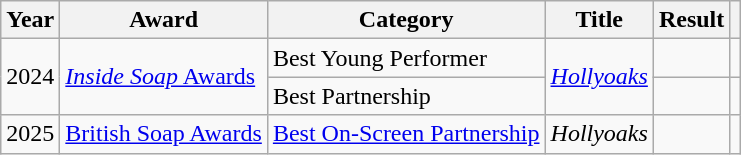<table class="wikitable sortable plainrowheaders">
<tr>
<th scope="col">Year</th>
<th scope="col">Award</th>
<th scope="col">Category</th>
<th scope="col">Title</th>
<th scope="col">Result</th>
<th scope="col" class="unsortable"></th>
</tr>
<tr>
<td rowspan=2>2024</td>
<td rowspan=2><a href='#'><em>Inside Soap</em> Awards</a></td>
<td>Best Young Performer</td>
<td rowspan=2><em><a href='#'>Hollyoaks</a></em></td>
<td></td>
<td align="center"></td>
</tr>
<tr>
<td>Best Partnership</td>
<td></td>
<td align="center"></td>
</tr>
<tr>
<td>2025</td>
<td><a href='#'>British Soap Awards</a></td>
<td><a href='#'>Best On-Screen Partnership</a></td>
<td><em>Hollyoaks</em></td>
<td></td>
<td align="center"></td>
</tr>
</table>
